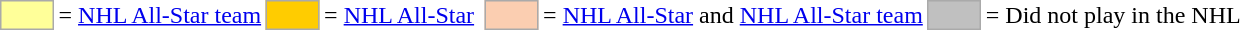<table>
<tr>
<td style="background-color:#FFFF99; border:1px solid #aaaaaa; width:2em;"></td>
<td>= <a href='#'>NHL All-Star team</a></td>
<td style="background-color:#FFCC00; border:1px solid #aaaaaa; width:2em;"></td>
<td>= <a href='#'>NHL All-Star</a></td>
<td></td>
<td style="background-color:#FBCEB1; border:1px solid #aaaaaa; width:2em;"></td>
<td>= <a href='#'>NHL All-Star</a>  and <a href='#'>NHL All-Star team</a></td>
<td style="background-color:#C0C0C0; border:1px solid #aaaaaa; width:2em;"></td>
<td>= Did not play in the NHL</td>
</tr>
</table>
